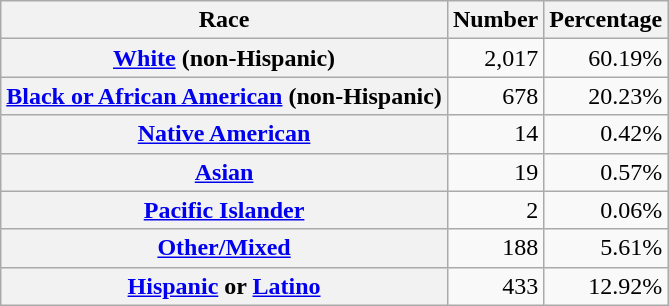<table class="wikitable" style="text-align:right">
<tr>
<th scope="col">Race</th>
<th scope="col">Number</th>
<th scope="col">Percentage</th>
</tr>
<tr>
<th scope="row"><a href='#'>White</a> (non-Hispanic)</th>
<td>2,017</td>
<td>60.19%</td>
</tr>
<tr>
<th scope="row"><a href='#'>Black or African American</a> (non-Hispanic)</th>
<td>678</td>
<td>20.23%</td>
</tr>
<tr>
<th scope="row"><a href='#'>Native American</a></th>
<td>14</td>
<td>0.42%</td>
</tr>
<tr>
<th scope="row"><a href='#'>Asian</a></th>
<td>19</td>
<td>0.57%</td>
</tr>
<tr>
<th scope="row"><a href='#'>Pacific Islander</a></th>
<td>2</td>
<td>0.06%</td>
</tr>
<tr>
<th scope="row"><a href='#'>Other/Mixed</a></th>
<td>188</td>
<td>5.61%</td>
</tr>
<tr>
<th scope="row"><a href='#'>Hispanic</a> or <a href='#'>Latino</a></th>
<td>433</td>
<td>12.92%</td>
</tr>
</table>
